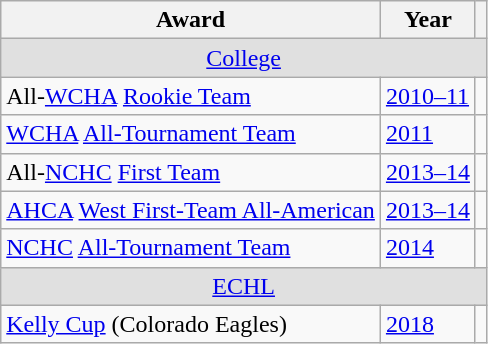<table class="wikitable">
<tr>
<th>Award</th>
<th>Year</th>
<th></th>
</tr>
<tr ALIGN="center" bgcolor="#e0e0e0">
<td colspan="3"><a href='#'>College</a></td>
</tr>
<tr>
<td>All-<a href='#'>WCHA</a> <a href='#'>Rookie Team</a></td>
<td><a href='#'>2010–11</a></td>
<td></td>
</tr>
<tr>
<td><a href='#'>WCHA</a> <a href='#'>All-Tournament Team</a></td>
<td><a href='#'>2011</a></td>
<td></td>
</tr>
<tr>
<td>All-<a href='#'>NCHC</a> <a href='#'>First Team</a></td>
<td><a href='#'>2013–14</a></td>
<td></td>
</tr>
<tr>
<td><a href='#'>AHCA</a> <a href='#'>West First-Team All-American</a></td>
<td><a href='#'>2013–14</a></td>
<td></td>
</tr>
<tr>
<td><a href='#'>NCHC</a> <a href='#'>All-Tournament Team</a></td>
<td><a href='#'>2014</a></td>
<td></td>
</tr>
<tr ALIGN="center" bgcolor="#e0e0e0">
<td colspan="3"><a href='#'>ECHL</a></td>
</tr>
<tr>
<td><a href='#'>Kelly Cup</a> (Colorado Eagles)</td>
<td><a href='#'>2018</a></td>
<td></td>
</tr>
</table>
